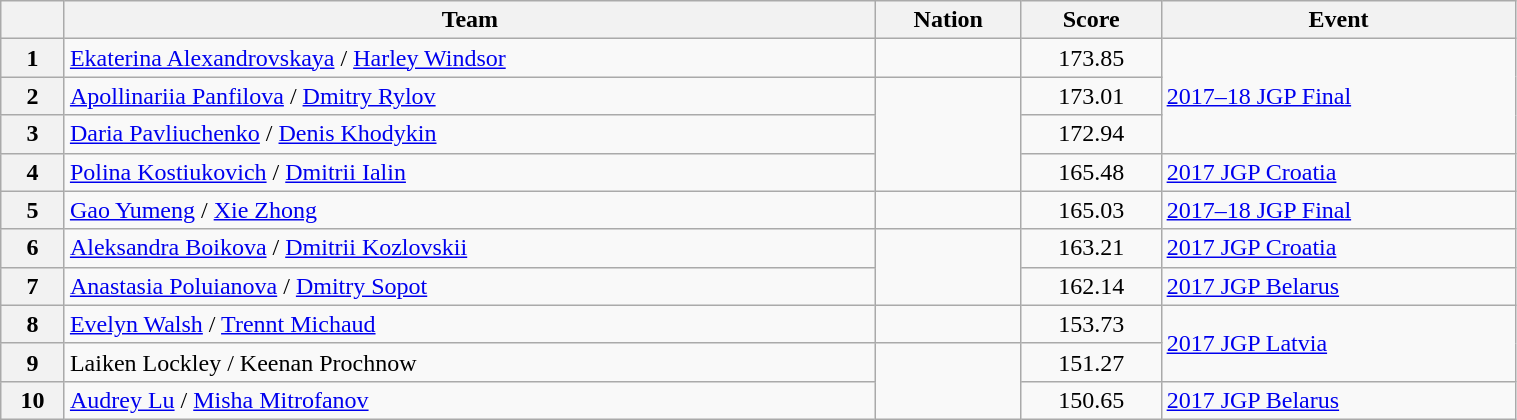<table class="wikitable sortable" style="text-align:left; width:80%">
<tr>
<th scope="col"></th>
<th scope="col">Team</th>
<th scope="col">Nation</th>
<th scope="col">Score</th>
<th scope="col">Event</th>
</tr>
<tr>
<th scope="row">1</th>
<td><a href='#'>Ekaterina Alexandrovskaya</a> / <a href='#'>Harley Windsor</a></td>
<td></td>
<td style="text-align:center;">173.85</td>
<td rowspan="3"><a href='#'>2017–18 JGP Final</a></td>
</tr>
<tr>
<th scope="row">2</th>
<td><a href='#'>Apollinariia Panfilova</a> / <a href='#'>Dmitry Rylov</a></td>
<td rowspan="3"></td>
<td style="text-align:center;">173.01</td>
</tr>
<tr>
<th scope="row">3</th>
<td><a href='#'>Daria Pavliuchenko</a> / <a href='#'>Denis Khodykin</a></td>
<td style="text-align:center;">172.94</td>
</tr>
<tr>
<th scope="row">4</th>
<td><a href='#'>Polina Kostiukovich</a> / <a href='#'>Dmitrii Ialin</a></td>
<td style="text-align:center;">165.48</td>
<td><a href='#'>2017 JGP Croatia</a></td>
</tr>
<tr>
<th scope="row">5</th>
<td><a href='#'>Gao Yumeng</a> / <a href='#'>Xie Zhong</a></td>
<td></td>
<td style="text-align:center;">165.03</td>
<td><a href='#'>2017–18 JGP Final</a></td>
</tr>
<tr>
<th scope="row">6</th>
<td><a href='#'>Aleksandra Boikova</a> / <a href='#'>Dmitrii Kozlovskii</a></td>
<td rowspan="2"></td>
<td style="text-align:center;">163.21</td>
<td><a href='#'>2017 JGP Croatia</a></td>
</tr>
<tr>
<th scope="row">7</th>
<td><a href='#'>Anastasia Poluianova</a> / <a href='#'>Dmitry Sopot</a></td>
<td style="text-align:center;">162.14</td>
<td><a href='#'>2017 JGP Belarus</a></td>
</tr>
<tr>
<th scope="row">8</th>
<td><a href='#'>Evelyn Walsh</a> / <a href='#'>Trennt Michaud</a></td>
<td></td>
<td style="text-align:center;">153.73</td>
<td rowspan="2"><a href='#'>2017 JGP Latvia</a></td>
</tr>
<tr>
<th scope="row">9</th>
<td>Laiken Lockley / Keenan Prochnow</td>
<td rowspan="2"></td>
<td style="text-align:center;">151.27</td>
</tr>
<tr>
<th scope="row">10</th>
<td><a href='#'>Audrey Lu</a> / <a href='#'>Misha Mitrofanov</a></td>
<td style="text-align:center;">150.65</td>
<td><a href='#'>2017 JGP Belarus</a></td>
</tr>
</table>
